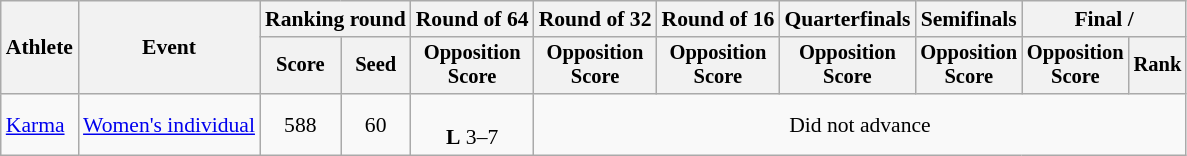<table class="wikitable" style="font-size:90%">
<tr>
<th rowspan=2>Athlete</th>
<th rowspan=2>Event</th>
<th colspan="2">Ranking round</th>
<th>Round of 64</th>
<th>Round of 32</th>
<th>Round of 16</th>
<th>Quarterfinals</th>
<th>Semifinals</th>
<th colspan="2">Final / </th>
</tr>
<tr style="font-size:95%">
<th>Score</th>
<th>Seed</th>
<th>Opposition<br>Score</th>
<th>Opposition<br>Score</th>
<th>Opposition<br>Score</th>
<th>Opposition<br>Score</th>
<th>Opposition<br>Score</th>
<th>Opposition<br>Score</th>
<th>Rank</th>
</tr>
<tr align=center>
<td align=left><a href='#'>Karma</a></td>
<td align=left><a href='#'>Women's individual</a></td>
<td>588</td>
<td>60</td>
<td><br><strong>L</strong> 3–7</td>
<td colspan=6>Did not advance</td>
</tr>
</table>
